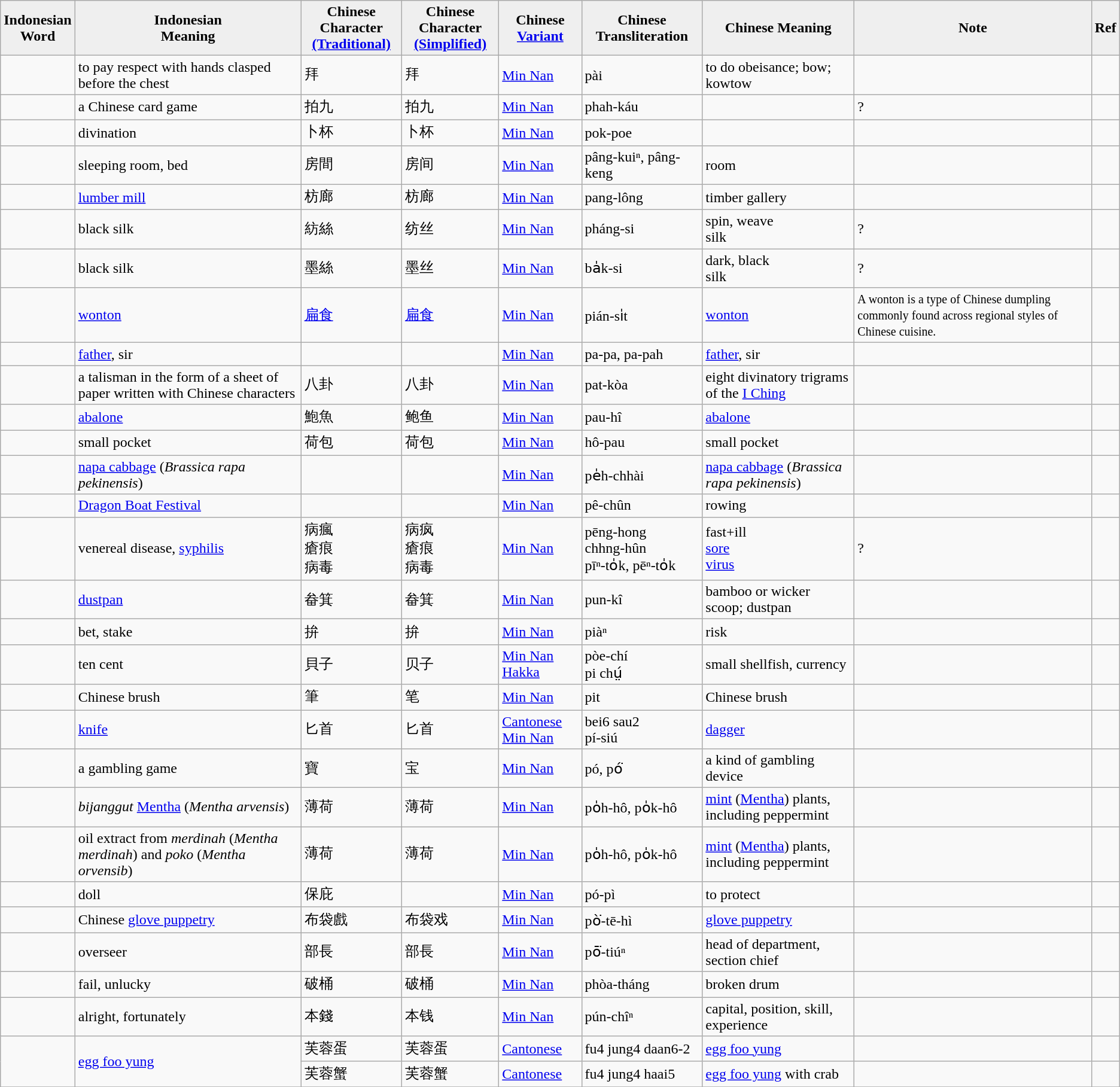<table class="wikitable">
<tr>
<th style="background:#efefef;">Indonesian <br>Word</th>
<th style="background:#efefef;">Indonesian <br>Meaning</th>
<th style="background:#efefef;">Chinese Character <br><a href='#'>(Traditional)</a></th>
<th style="background:#efefef;">Chinese Character <br><a href='#'>(Simplified)</a></th>
<th style="background:#efefef;">Chinese <a href='#'>Variant</a></th>
<th style="background:#efefef;">Chinese Transliteration</th>
<th style="background:#efefef;">Chinese Meaning</th>
<th style="background:#efefef;">Note</th>
<th style="background:#efefef;">Ref</th>
</tr>
<tr>
<td></td>
<td>to pay respect with hands clasped before the chest</td>
<td>拜</td>
<td>拜</td>
<td><a href='#'>Min Nan</a></td>
<td>pài</td>
<td>to do obeisance; bow; kowtow</td>
<td></td>
<td></td>
</tr>
<tr>
<td></td>
<td>a Chinese card game</td>
<td>拍九</td>
<td>拍九</td>
<td><a href='#'>Min Nan</a></td>
<td>phah-káu</td>
<td></td>
<td>?</td>
<td></td>
</tr>
<tr>
<td></td>
<td>divination</td>
<td>卜杯</td>
<td>卜杯</td>
<td><a href='#'>Min Nan</a></td>
<td>pok-poe</td>
<td></td>
<td></td>
<td></td>
</tr>
<tr>
<td></td>
<td>sleeping room, bed</td>
<td>房間</td>
<td>房间</td>
<td><a href='#'>Min Nan</a></td>
<td>pâng-kuiⁿ, pâng-keng</td>
<td>room</td>
<td></td>
<td></td>
</tr>
<tr>
<td></td>
<td><a href='#'>lumber mill</a></td>
<td>枋廊</td>
<td>枋廊</td>
<td><a href='#'>Min Nan</a></td>
<td>pang-lông</td>
<td>timber gallery</td>
<td></td>
<td></td>
</tr>
<tr>
<td></td>
<td>black silk</td>
<td>紡絲</td>
<td>纺丝</td>
<td><a href='#'>Min Nan</a></td>
<td>pháng-si</td>
<td>spin, weave<br>silk</td>
<td>?</td>
<td></td>
</tr>
<tr>
<td></td>
<td>black silk</td>
<td>墨絲</td>
<td>墨丝</td>
<td><a href='#'>Min Nan</a></td>
<td>ba̍k-si</td>
<td>dark, black<br>silk</td>
<td>?</td>
<td></td>
</tr>
<tr>
<td></td>
<td><a href='#'>wonton</a></td>
<td><a href='#'>扁食</a></td>
<td><a href='#'>扁食</a></td>
<td><a href='#'>Min Nan</a></td>
<td>pián-si̍t</td>
<td><a href='#'>wonton</a></td>
<td><small>A wonton is a type of Chinese dumpling commonly found across regional styles of Chinese cuisine.</small></td>
<td></td>
</tr>
<tr>
<td></td>
<td><a href='#'>father</a>, sir</td>
<td></td>
<td></td>
<td><a href='#'>Min Nan</a></td>
<td>pa-pa, pa-pah</td>
<td><a href='#'>father</a>, sir</td>
<td></td>
<td></td>
</tr>
<tr>
<td></td>
<td>a talisman in the form of a sheet of paper written with Chinese characters</td>
<td>八卦</td>
<td>八卦</td>
<td><a href='#'>Min Nan</a></td>
<td>pat-kòa</td>
<td>eight divinatory trigrams of the <a href='#'>I Ching</a></td>
<td></td>
<td></td>
</tr>
<tr>
<td></td>
<td><a href='#'>abalone</a></td>
<td>鮑魚</td>
<td>鲍鱼</td>
<td><a href='#'>Min Nan</a></td>
<td>pau-hî</td>
<td><a href='#'>abalone</a></td>
<td></td>
<td></td>
</tr>
<tr>
<td></td>
<td>small pocket</td>
<td>荷包</td>
<td>荷包</td>
<td><a href='#'>Min Nan</a></td>
<td>hô-pau</td>
<td>small pocket</td>
<td></td>
<td></td>
</tr>
<tr>
<td></td>
<td><a href='#'>napa cabbage</a> (<em>Brassica rapa pekinensis</em>)</td>
<td></td>
<td></td>
<td><a href='#'>Min Nan</a></td>
<td>pe̍h-chhài</td>
<td><a href='#'>napa cabbage</a> (<em>Brassica rapa pekinensis</em>)</td>
<td></td>
<td></td>
</tr>
<tr>
<td></td>
<td><a href='#'>Dragon Boat Festival</a></td>
<td></td>
<td></td>
<td><a href='#'>Min Nan</a></td>
<td>pê-chûn</td>
<td>rowing</td>
<td></td>
<td></td>
</tr>
<tr>
<td></td>
<td>venereal disease, <a href='#'>syphilis</a></td>
<td>病瘋<br>瘡痕<br>病毒</td>
<td>病疯<br>瘡痕<br>病毒</td>
<td><a href='#'>Min Nan</a></td>
<td>pēng-hong<br>chhng-hûn<br>pīⁿ-to̍k, pēⁿ-to̍k</td>
<td>fast+ill<br><a href='#'>sore</a><br><a href='#'>virus</a></td>
<td>?</td>
<td></td>
</tr>
<tr>
<td></td>
<td><a href='#'>dustpan</a></td>
<td>畚箕</td>
<td>畚箕</td>
<td><a href='#'>Min Nan</a></td>
<td>pun-kî</td>
<td>bamboo or wicker scoop; dustpan</td>
<td></td>
<td></td>
</tr>
<tr>
<td></td>
<td>bet, stake</td>
<td>拚</td>
<td>拚</td>
<td><a href='#'>Min Nan</a></td>
<td>piàⁿ</td>
<td>risk</td>
<td></td>
<td></td>
</tr>
<tr>
<td></td>
<td>ten cent</td>
<td>貝子</td>
<td>贝子</td>
<td><a href='#'>Min Nan</a><br><a href='#'>Hakka</a></td>
<td>pòe-chí<br>pi chṳ́</td>
<td>small shellfish, currency</td>
<td></td>
<td></td>
</tr>
<tr>
<td></td>
<td>Chinese brush</td>
<td>筆</td>
<td>笔</td>
<td><a href='#'>Min Nan</a></td>
<td>pit</td>
<td>Chinese brush</td>
<td></td>
<td></td>
</tr>
<tr>
<td></td>
<td><a href='#'>knife</a></td>
<td>匕首</td>
<td>匕首</td>
<td><a href='#'>Cantonese</a><br><a href='#'>Min Nan</a></td>
<td>bei6 sau2<br>pí-siú</td>
<td><a href='#'>dagger</a></td>
<td></td>
<td></td>
</tr>
<tr>
<td></td>
<td>a gambling game</td>
<td>寶</td>
<td>宝</td>
<td><a href='#'>Min Nan</a></td>
<td>pó, pó͘</td>
<td>a kind of gambling device</td>
<td></td>
<td></td>
</tr>
<tr>
<td></td>
<td><em>bijanggut</em> <a href='#'>Mentha</a> (<em>Mentha arvensis</em>)</td>
<td>薄荷</td>
<td>薄荷</td>
<td><a href='#'>Min Nan</a></td>
<td>po̍h-hô, po̍k-hô</td>
<td><a href='#'>mint</a> (<a href='#'>Mentha</a>) plants, including peppermint</td>
<td></td>
<td></td>
</tr>
<tr>
<td></td>
<td>oil extract from <em>merdinah</em> (<em>Mentha merdinah</em>) and <em>poko</em> (<em>Mentha orvensib</em>)</td>
<td>薄荷</td>
<td>薄荷</td>
<td><a href='#'>Min Nan</a></td>
<td>po̍h-hô, po̍k-hô</td>
<td><a href='#'>mint</a> (<a href='#'>Mentha</a>) plants, including peppermint</td>
<td></td>
<td></td>
</tr>
<tr>
<td></td>
<td>doll</td>
<td>保庇</td>
<td></td>
<td><a href='#'>Min Nan</a></td>
<td>pó-pì</td>
<td>to protect</td>
<td></td>
<td></td>
</tr>
<tr>
<td></td>
<td>Chinese <a href='#'>glove puppetry</a></td>
<td>布袋戲</td>
<td>布袋戏</td>
<td><a href='#'>Min Nan</a></td>
<td>pò͘-tē-hì</td>
<td><a href='#'>glove puppetry</a></td>
<td></td>
<td></td>
</tr>
<tr>
<td></td>
<td>overseer</td>
<td>部長</td>
<td>部長</td>
<td><a href='#'>Min Nan</a></td>
<td>pō͘-tiúⁿ</td>
<td>head of department, section chief</td>
<td></td>
<td></td>
</tr>
<tr>
<td></td>
<td>fail, unlucky</td>
<td>破桶</td>
<td>破桶</td>
<td><a href='#'>Min Nan</a></td>
<td>phòa-tháng</td>
<td>broken drum</td>
<td></td>
<td></td>
</tr>
<tr>
<td></td>
<td>alright, fortunately</td>
<td>本錢</td>
<td>本钱</td>
<td><a href='#'>Min Nan</a></td>
<td>pún-chîⁿ</td>
<td>capital, position, skill, experience</td>
<td></td>
<td></td>
</tr>
<tr>
<td rowspan="2"></td>
<td rowspan="2"><a href='#'>egg foo yung</a></td>
<td>芙蓉蛋</td>
<td>芙蓉蛋</td>
<td><a href='#'>Cantonese</a></td>
<td>fu4 jung4 daan6-2</td>
<td><a href='#'>egg foo yung</a></td>
<td></td>
<td></td>
</tr>
<tr>
<td>芙蓉蟹</td>
<td>芙蓉蟹</td>
<td><a href='#'>Cantonese</a></td>
<td>fu4 jung4 haai5</td>
<td><a href='#'>egg foo yung</a> with crab</td>
<td></td>
<td></td>
</tr>
<tr>
</tr>
</table>
